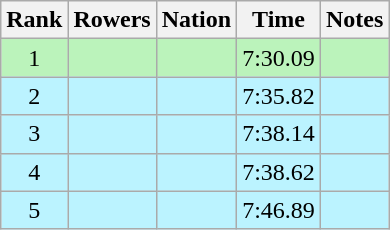<table class="wikitable sortable" style="text-align:center">
<tr>
<th>Rank</th>
<th>Rowers</th>
<th>Nation</th>
<th>Time</th>
<th>Notes</th>
</tr>
<tr bgcolor=bbf3bb>
<td>1</td>
<td align=left data-sort-value="Geneș, Liliana"></td>
<td align=left></td>
<td>7:30.09</td>
<td></td>
</tr>
<tr bgcolor=bbf3ff>
<td>2</td>
<td align=left data-sort-value="Omelianovych, Mariya"></td>
<td align=left></td>
<td>7:35.82</td>
<td></td>
</tr>
<tr bgcolor=bbf3ff>
<td>3</td>
<td align=left data-sort-value="Brandin, Maria"></td>
<td align=left></td>
<td>7:38.14</td>
<td></td>
</tr>
<tr bgcolor=bbf3ff>
<td>4</td>
<td align=left data-sort-value="Havelka, Monica"></td>
<td align=left></td>
<td>7:38.62</td>
<td></td>
</tr>
<tr bgcolor=bbf3ff>
<td>5</td>
<td align=left data-sort-value="Laumann, Silken"></td>
<td align=left></td>
<td>7:46.89</td>
<td></td>
</tr>
</table>
